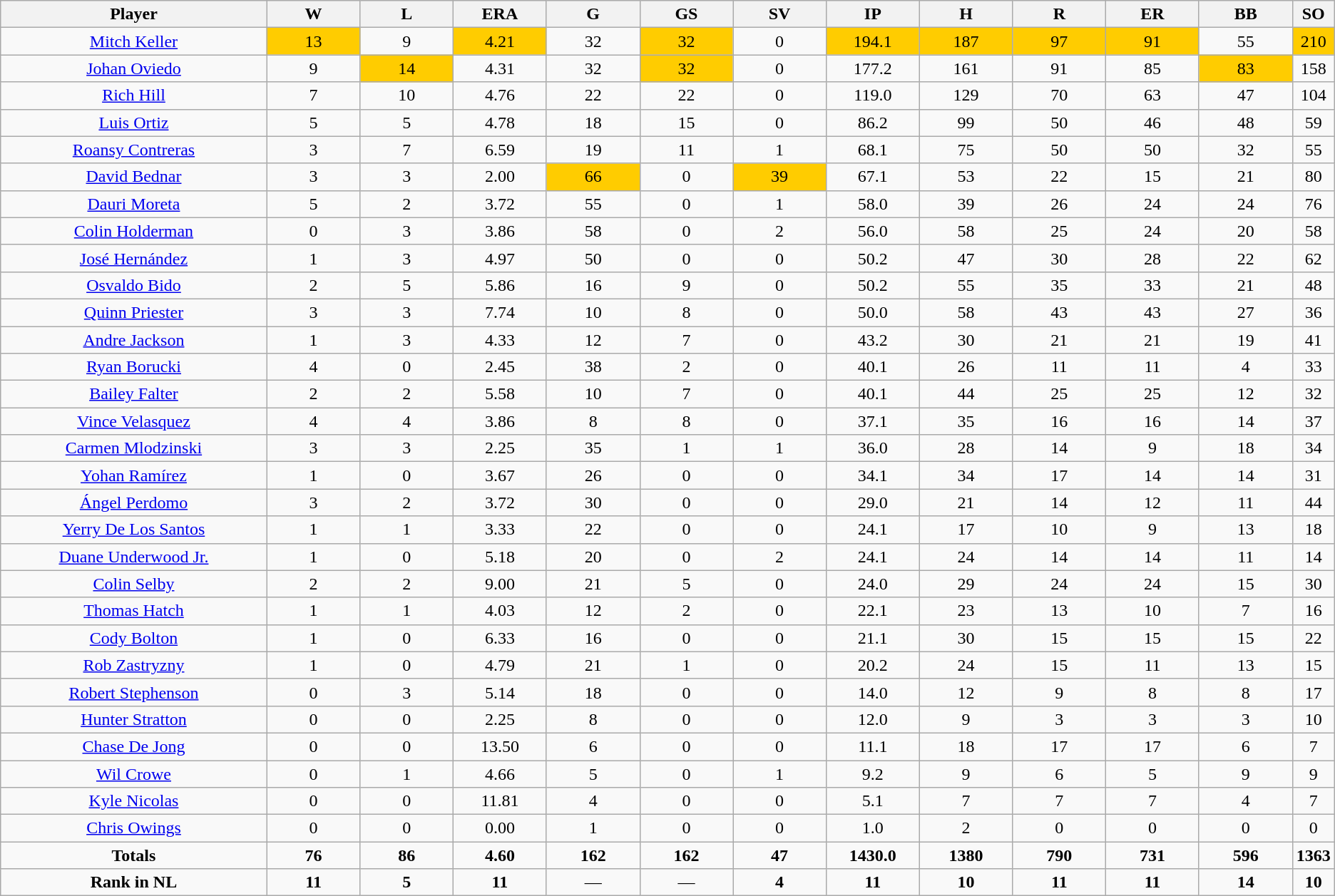<table class=wikitable style="text-align:center">
<tr>
<th bgcolor=#DDDDFF; width="20%">Player</th>
<th bgcolor=#DDDDFF; width="7%">W</th>
<th bgcolor=#DDDDFF; width="7%">L</th>
<th bgcolor=#DDDDFF; width="7%">ERA</th>
<th bgcolor=#DDDDFF; width="7%">G</th>
<th bgcolor=#DDDDFF; width="7%">GS</th>
<th bgcolor=#DDDDFF; width="7%">SV</th>
<th bgcolor=#DDDDFF; width="7%">IP</th>
<th bgcolor=#DDDDFF; width="7%">H</th>
<th bgcolor=#DDDDFF; width="7%">R</th>
<th bgcolor=#DDDDFF; width="7%">ER</th>
<th bgcolor=#DDDDFF; width="7%">BB</th>
<th bgcolor=#DDDDFF; width="7%">SO</th>
</tr>
<tr>
<td><a href='#'>Mitch Keller</a></td>
<td bgcolor=#ffcc00>13</td>
<td>9</td>
<td bgcolor=#ffcc00>4.21</td>
<td>32</td>
<td bgcolor=#ffcc00>32</td>
<td>0</td>
<td bgcolor=#ffcc00>194.1</td>
<td bgcolor=#ffcc00>187</td>
<td bgcolor=#ffcc00>97</td>
<td bgcolor=#ffcc00>91</td>
<td>55</td>
<td bgcolor=#ffcc00>210</td>
</tr>
<tr>
<td><a href='#'>Johan Oviedo</a></td>
<td>9</td>
<td bgcolor=#ffcc00>14</td>
<td>4.31</td>
<td>32</td>
<td bgcolor=#ffcc00>32</td>
<td>0</td>
<td>177.2</td>
<td>161</td>
<td>91</td>
<td>85</td>
<td bgcolor=#ffcc00>83</td>
<td>158</td>
</tr>
<tr>
<td><a href='#'>Rich Hill</a></td>
<td>7</td>
<td>10</td>
<td>4.76</td>
<td>22</td>
<td>22</td>
<td>0</td>
<td>119.0</td>
<td>129</td>
<td>70</td>
<td>63</td>
<td>47</td>
<td>104</td>
</tr>
<tr>
<td><a href='#'>Luis Ortiz</a></td>
<td>5</td>
<td>5</td>
<td>4.78</td>
<td>18</td>
<td>15</td>
<td>0</td>
<td>86.2</td>
<td>99</td>
<td>50</td>
<td>46</td>
<td>48</td>
<td>59</td>
</tr>
<tr>
<td><a href='#'>Roansy Contreras</a></td>
<td>3</td>
<td>7</td>
<td>6.59</td>
<td>19</td>
<td>11</td>
<td>1</td>
<td>68.1</td>
<td>75</td>
<td>50</td>
<td>50</td>
<td>32</td>
<td>55</td>
</tr>
<tr>
<td><a href='#'>David Bednar</a></td>
<td>3</td>
<td>3</td>
<td>2.00</td>
<td bgcolor=#ffcc00>66</td>
<td>0</td>
<td bgcolor=#ffcc00>39</td>
<td>67.1</td>
<td>53</td>
<td>22</td>
<td>15</td>
<td>21</td>
<td>80</td>
</tr>
<tr>
<td><a href='#'>Dauri Moreta</a></td>
<td>5</td>
<td>2</td>
<td>3.72</td>
<td>55</td>
<td>0</td>
<td>1</td>
<td>58.0</td>
<td>39</td>
<td>26</td>
<td>24</td>
<td>24</td>
<td>76</td>
</tr>
<tr>
<td><a href='#'>Colin Holderman</a></td>
<td>0</td>
<td>3</td>
<td>3.86</td>
<td>58</td>
<td>0</td>
<td>2</td>
<td>56.0</td>
<td>58</td>
<td>25</td>
<td>24</td>
<td>20</td>
<td>58</td>
</tr>
<tr>
<td><a href='#'>José Hernández</a></td>
<td>1</td>
<td>3</td>
<td>4.97</td>
<td>50</td>
<td>0</td>
<td>0</td>
<td>50.2</td>
<td>47</td>
<td>30</td>
<td>28</td>
<td>22</td>
<td>62</td>
</tr>
<tr>
<td><a href='#'>Osvaldo Bido</a></td>
<td>2</td>
<td>5</td>
<td>5.86</td>
<td>16</td>
<td>9</td>
<td>0</td>
<td>50.2</td>
<td>55</td>
<td>35</td>
<td>33</td>
<td>21</td>
<td>48</td>
</tr>
<tr>
<td><a href='#'>Quinn Priester</a></td>
<td>3</td>
<td>3</td>
<td>7.74</td>
<td>10</td>
<td>8</td>
<td>0</td>
<td>50.0</td>
<td>58</td>
<td>43</td>
<td>43</td>
<td>27</td>
<td>36</td>
</tr>
<tr>
<td><a href='#'>Andre Jackson</a></td>
<td>1</td>
<td>3</td>
<td>4.33</td>
<td>12</td>
<td>7</td>
<td>0</td>
<td>43.2</td>
<td>30</td>
<td>21</td>
<td>21</td>
<td>19</td>
<td>41</td>
</tr>
<tr>
<td><a href='#'>Ryan Borucki</a></td>
<td>4</td>
<td>0</td>
<td>2.45</td>
<td>38</td>
<td>2</td>
<td>0</td>
<td>40.1</td>
<td>26</td>
<td>11</td>
<td>11</td>
<td>4</td>
<td>33</td>
</tr>
<tr>
<td><a href='#'>Bailey Falter</a></td>
<td>2</td>
<td>2</td>
<td>5.58</td>
<td>10</td>
<td>7</td>
<td>0</td>
<td>40.1</td>
<td>44</td>
<td>25</td>
<td>25</td>
<td>12</td>
<td>32</td>
</tr>
<tr>
<td><a href='#'>Vince Velasquez</a></td>
<td>4</td>
<td>4</td>
<td>3.86</td>
<td>8</td>
<td>8</td>
<td>0</td>
<td>37.1</td>
<td>35</td>
<td>16</td>
<td>16</td>
<td>14</td>
<td>37</td>
</tr>
<tr>
<td><a href='#'>Carmen Mlodzinski</a></td>
<td>3</td>
<td>3</td>
<td>2.25</td>
<td>35</td>
<td>1</td>
<td>1</td>
<td>36.0</td>
<td>28</td>
<td>14</td>
<td>9</td>
<td>18</td>
<td>34</td>
</tr>
<tr>
<td><a href='#'>Yohan Ramírez</a></td>
<td>1</td>
<td>0</td>
<td>3.67</td>
<td>26</td>
<td>0</td>
<td>0</td>
<td>34.1</td>
<td>34</td>
<td>17</td>
<td>14</td>
<td>14</td>
<td>31</td>
</tr>
<tr>
<td><a href='#'>Ángel Perdomo</a></td>
<td>3</td>
<td>2</td>
<td>3.72</td>
<td>30</td>
<td>0</td>
<td>0</td>
<td>29.0</td>
<td>21</td>
<td>14</td>
<td>12</td>
<td>11</td>
<td>44</td>
</tr>
<tr>
<td><a href='#'>Yerry De Los Santos</a></td>
<td>1</td>
<td>1</td>
<td>3.33</td>
<td>22</td>
<td>0</td>
<td>0</td>
<td>24.1</td>
<td>17</td>
<td>10</td>
<td>9</td>
<td>13</td>
<td>18</td>
</tr>
<tr>
<td><a href='#'>Duane Underwood Jr.</a></td>
<td>1</td>
<td>0</td>
<td>5.18</td>
<td>20</td>
<td>0</td>
<td>2</td>
<td>24.1</td>
<td>24</td>
<td>14</td>
<td>14</td>
<td>11</td>
<td>14</td>
</tr>
<tr>
<td><a href='#'>Colin Selby</a></td>
<td>2</td>
<td>2</td>
<td>9.00</td>
<td>21</td>
<td>5</td>
<td>0</td>
<td>24.0</td>
<td>29</td>
<td>24</td>
<td>24</td>
<td>15</td>
<td>30</td>
</tr>
<tr>
<td><a href='#'>Thomas Hatch</a></td>
<td>1</td>
<td>1</td>
<td>4.03</td>
<td>12</td>
<td>2</td>
<td>0</td>
<td>22.1</td>
<td>23</td>
<td>13</td>
<td>10</td>
<td>7</td>
<td>16</td>
</tr>
<tr>
<td><a href='#'>Cody Bolton</a></td>
<td>1</td>
<td>0</td>
<td>6.33</td>
<td>16</td>
<td>0</td>
<td>0</td>
<td>21.1</td>
<td>30</td>
<td>15</td>
<td>15</td>
<td>15</td>
<td>22</td>
</tr>
<tr>
<td><a href='#'>Rob Zastryzny</a></td>
<td>1</td>
<td>0</td>
<td>4.79</td>
<td>21</td>
<td>1</td>
<td>0</td>
<td>20.2</td>
<td>24</td>
<td>15</td>
<td>11</td>
<td>13</td>
<td>15</td>
</tr>
<tr>
<td><a href='#'>Robert Stephenson</a></td>
<td>0</td>
<td>3</td>
<td>5.14</td>
<td>18</td>
<td>0</td>
<td>0</td>
<td>14.0</td>
<td>12</td>
<td>9</td>
<td>8</td>
<td>8</td>
<td>17</td>
</tr>
<tr>
<td><a href='#'>Hunter Stratton</a></td>
<td>0</td>
<td>0</td>
<td>2.25</td>
<td>8</td>
<td>0</td>
<td>0</td>
<td>12.0</td>
<td>9</td>
<td>3</td>
<td>3</td>
<td>3</td>
<td>10</td>
</tr>
<tr>
<td><a href='#'>Chase De Jong</a></td>
<td>0</td>
<td>0</td>
<td>13.50</td>
<td>6</td>
<td>0</td>
<td>0</td>
<td>11.1</td>
<td>18</td>
<td>17</td>
<td>17</td>
<td>6</td>
<td>7</td>
</tr>
<tr>
<td><a href='#'>Wil Crowe</a></td>
<td>0</td>
<td>1</td>
<td>4.66</td>
<td>5</td>
<td>0</td>
<td>1</td>
<td>9.2</td>
<td>9</td>
<td>6</td>
<td>5</td>
<td>9</td>
<td>9</td>
</tr>
<tr>
<td><a href='#'>Kyle Nicolas</a></td>
<td>0</td>
<td>0</td>
<td>11.81</td>
<td>4</td>
<td>0</td>
<td>0</td>
<td>5.1</td>
<td>7</td>
<td>7</td>
<td>7</td>
<td>4</td>
<td>7</td>
</tr>
<tr>
<td><a href='#'>Chris Owings</a></td>
<td>0</td>
<td>0</td>
<td>0.00</td>
<td>1</td>
<td>0</td>
<td>0</td>
<td>1.0</td>
<td>2</td>
<td>0</td>
<td>0</td>
<td>0</td>
<td>0</td>
</tr>
<tr>
<td><strong>Totals</strong></td>
<td><strong>76</strong></td>
<td><strong>86</strong></td>
<td><strong>4.60</strong></td>
<td><strong>162</strong></td>
<td><strong>162</strong></td>
<td><strong>47</strong></td>
<td><strong>1430.0</strong></td>
<td><strong>1380</strong></td>
<td><strong>790</strong></td>
<td><strong>731</strong></td>
<td><strong>596</strong></td>
<td><strong>1363</strong></td>
</tr>
<tr>
<td><strong>Rank in NL</strong></td>
<td><strong>11</strong></td>
<td><strong>5</strong></td>
<td><strong>11</strong></td>
<td>—</td>
<td>—</td>
<td><strong>4</strong></td>
<td><strong>11</strong></td>
<td><strong>10</strong></td>
<td><strong>11</strong></td>
<td><strong>11</strong></td>
<td><strong>14</strong></td>
<td><strong>10</strong></td>
</tr>
</table>
